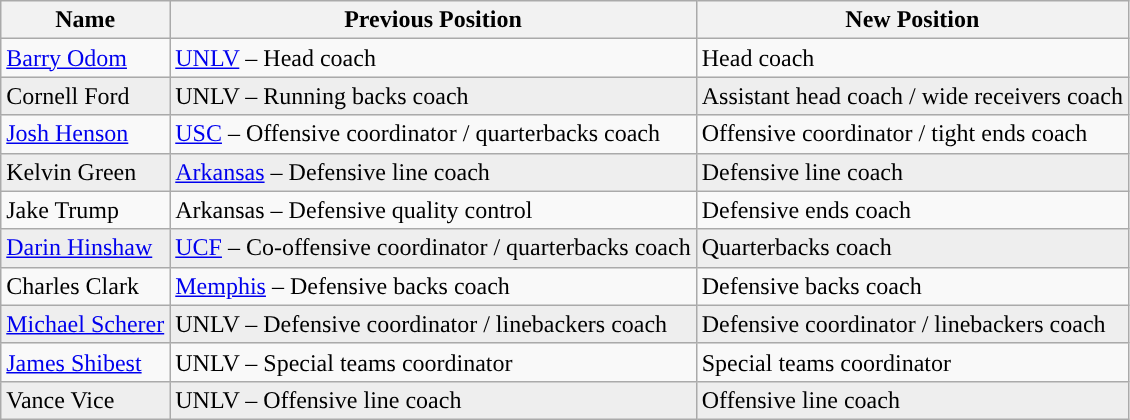<table class="wikitable sortable" style="text-align:left">
<tr>
<th>Name</th>
<th>Previous Position</th>
<th>New Position</th>
</tr>
<tr>
<td><a href='#'>Barry Odom</a></td>
<td><a href='#'>UNLV</a> – Head coach</td>
<td>Head coach</td>
</tr>
<tr style="background:#eeeeee;">
<td>Cornell Ford</td>
<td>UNLV – Running backs coach</td>
<td>Assistant head coach / wide receivers coach</td>
</tr>
<tr>
<td><a href='#'>Josh Henson</a></td>
<td><a href='#'>USC</a> – Offensive coordinator / quarterbacks coach</td>
<td>Offensive coordinator / tight ends coach</td>
</tr>
<tr style="background:#eeeeee;">
<td>Kelvin Green</td>
<td><a href='#'>Arkansas</a> – Defensive line coach</td>
<td>Defensive line coach</td>
</tr>
<tr>
<td>Jake Trump</td>
<td>Arkansas – Defensive quality control</td>
<td>Defensive ends coach</td>
</tr>
<tr style="background:#eeeeee;">
<td><a href='#'>Darin Hinshaw</a></td>
<td><a href='#'>UCF</a> – Co-offensive coordinator / quarterbacks coach</td>
<td>Quarterbacks coach</td>
</tr>
<tr>
<td>Charles Clark</td>
<td><a href='#'>Memphis</a> – Defensive backs coach</td>
<td>Defensive backs coach</td>
</tr>
<tr style="background:#eeeeee;">
<td><a href='#'>Michael Scherer</a></td>
<td>UNLV – Defensive coordinator / linebackers coach</td>
<td>Defensive coordinator / linebackers coach</td>
</tr>
<tr>
<td><a href='#'>James Shibest</a></td>
<td>UNLV – Special teams coordinator</td>
<td>Special teams coordinator</td>
</tr>
<tr style="background:#eeeeee;">
<td>Vance Vice</td>
<td>UNLV – Offensive line coach</td>
<td>Offensive line coach</td>
</tr>
</table>
